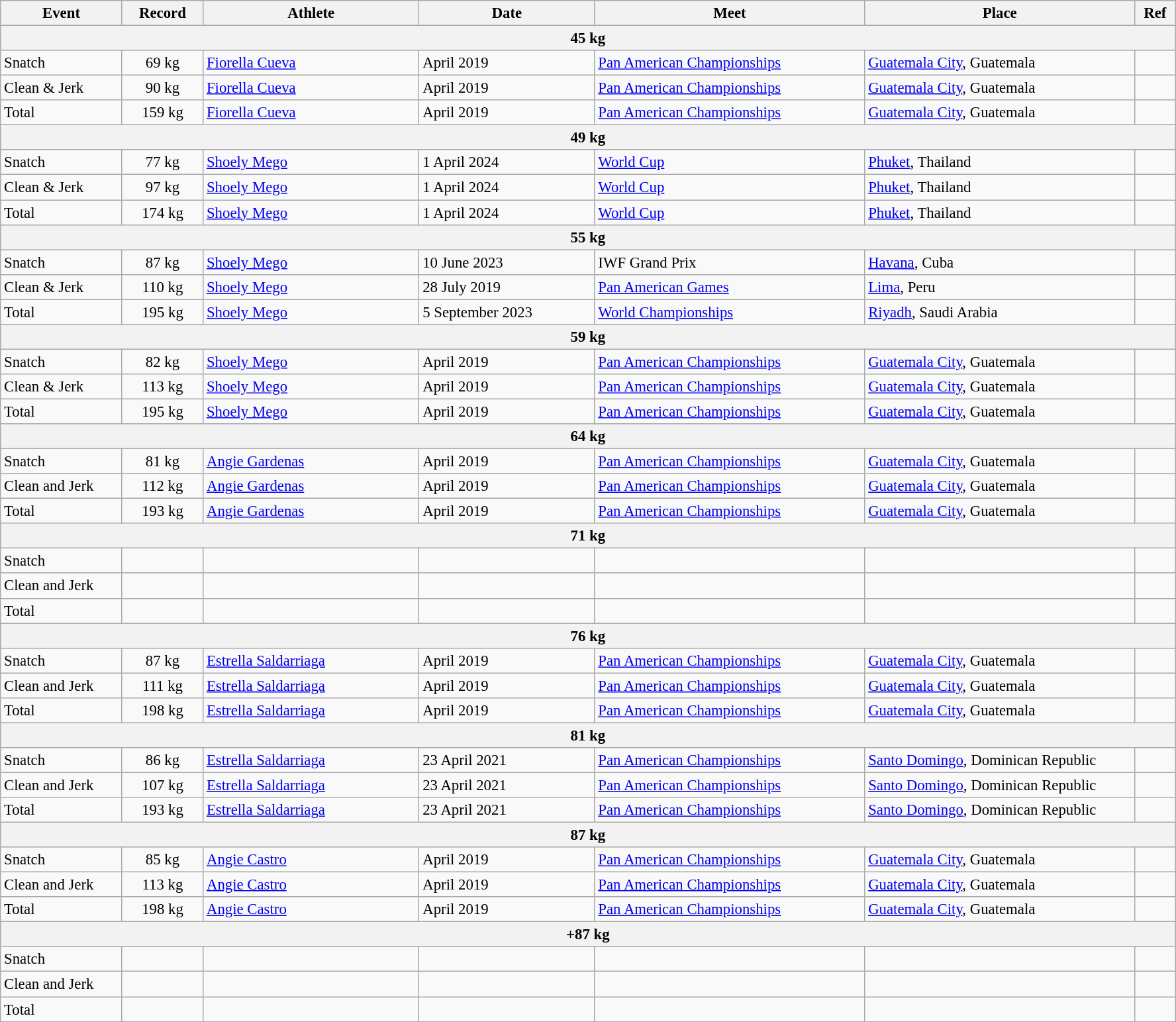<table class="wikitable" style="font-size:95%;">
<tr>
<th width=9%>Event</th>
<th width=6%>Record</th>
<th width=16%>Athlete</th>
<th width=13%>Date</th>
<th width=20%>Meet</th>
<th width=20%>Place</th>
<th width=3%>Ref</th>
</tr>
<tr bgcolor="#DDDDDD">
<th colspan="7">45 kg</th>
</tr>
<tr>
<td>Snatch</td>
<td align="center">69 kg</td>
<td><a href='#'>Fiorella Cueva</a></td>
<td>April 2019</td>
<td><a href='#'>Pan American Championships</a></td>
<td><a href='#'>Guatemala City</a>, Guatemala</td>
<td></td>
</tr>
<tr>
<td>Clean & Jerk</td>
<td align="center">90 kg</td>
<td><a href='#'>Fiorella Cueva</a></td>
<td>April 2019</td>
<td><a href='#'>Pan American Championships</a></td>
<td><a href='#'>Guatemala City</a>, Guatemala</td>
<td></td>
</tr>
<tr>
<td>Total</td>
<td align="center">159 kg</td>
<td><a href='#'>Fiorella Cueva</a></td>
<td>April 2019</td>
<td><a href='#'>Pan American Championships</a></td>
<td><a href='#'>Guatemala City</a>, Guatemala</td>
<td></td>
</tr>
<tr bgcolor="#DDDDDD">
<th colspan="7">49 kg</th>
</tr>
<tr>
<td>Snatch</td>
<td align="center">77 kg</td>
<td><a href='#'>Shoely Mego</a></td>
<td>1 April 2024</td>
<td><a href='#'>World Cup</a></td>
<td><a href='#'>Phuket</a>, Thailand</td>
<td></td>
</tr>
<tr>
<td>Clean & Jerk</td>
<td align="center">97 kg</td>
<td><a href='#'>Shoely Mego</a></td>
<td>1 April 2024</td>
<td><a href='#'>World Cup</a></td>
<td><a href='#'>Phuket</a>, Thailand</td>
<td></td>
</tr>
<tr>
<td>Total</td>
<td align="center">174 kg</td>
<td><a href='#'>Shoely Mego</a></td>
<td>1 April 2024</td>
<td><a href='#'>World Cup</a></td>
<td><a href='#'>Phuket</a>, Thailand</td>
<td></td>
</tr>
<tr bgcolor="#DDDDDD">
<th colspan="7">55 kg</th>
</tr>
<tr>
<td>Snatch</td>
<td align="center">87 kg</td>
<td><a href='#'>Shoely Mego</a></td>
<td>10 June 2023</td>
<td>IWF Grand Prix</td>
<td><a href='#'>Havana</a>, Cuba</td>
<td></td>
</tr>
<tr>
<td>Clean & Jerk</td>
<td align="center">110 kg</td>
<td><a href='#'>Shoely Mego</a></td>
<td>28 July 2019</td>
<td><a href='#'>Pan American Games</a></td>
<td><a href='#'>Lima</a>, Peru</td>
<td></td>
</tr>
<tr>
<td>Total</td>
<td align="center">195 kg</td>
<td><a href='#'>Shoely Mego</a></td>
<td>5 September 2023</td>
<td><a href='#'>World Championships</a></td>
<td><a href='#'>Riyadh</a>, Saudi Arabia</td>
<td></td>
</tr>
<tr bgcolor="#DDDDDD">
<th colspan="7">59 kg</th>
</tr>
<tr>
<td>Snatch</td>
<td align="center">82 kg</td>
<td><a href='#'>Shoely Mego</a></td>
<td>April 2019</td>
<td><a href='#'>Pan American Championships</a></td>
<td><a href='#'>Guatemala City</a>, Guatemala</td>
<td></td>
</tr>
<tr>
<td>Clean & Jerk</td>
<td align="center">113 kg</td>
<td><a href='#'>Shoely Mego</a></td>
<td>April 2019</td>
<td><a href='#'>Pan American Championships</a></td>
<td><a href='#'>Guatemala City</a>, Guatemala</td>
<td></td>
</tr>
<tr>
<td>Total</td>
<td align="center">195 kg</td>
<td><a href='#'>Shoely Mego</a></td>
<td>April 2019</td>
<td><a href='#'>Pan American Championships</a></td>
<td><a href='#'>Guatemala City</a>, Guatemala</td>
<td></td>
</tr>
<tr bgcolor="#DDDDDD">
<th colspan="7">64 kg</th>
</tr>
<tr>
<td>Snatch</td>
<td align="center">81 kg</td>
<td><a href='#'>Angie Gardenas</a></td>
<td>April 2019</td>
<td><a href='#'>Pan American Championships</a></td>
<td><a href='#'>Guatemala City</a>, Guatemala</td>
<td></td>
</tr>
<tr>
<td>Clean and Jerk</td>
<td align="center">112 kg</td>
<td><a href='#'>Angie Gardenas</a></td>
<td>April 2019</td>
<td><a href='#'>Pan American Championships</a></td>
<td><a href='#'>Guatemala City</a>, Guatemala</td>
<td></td>
</tr>
<tr>
<td>Total</td>
<td align="center">193 kg</td>
<td><a href='#'>Angie Gardenas</a></td>
<td>April 2019</td>
<td><a href='#'>Pan American Championships</a></td>
<td><a href='#'>Guatemala City</a>, Guatemala</td>
<td></td>
</tr>
<tr bgcolor="#DDDDDD">
<th colspan="7">71 kg</th>
</tr>
<tr>
<td>Snatch</td>
<td align="center"></td>
<td></td>
<td></td>
<td></td>
<td></td>
<td></td>
</tr>
<tr>
<td>Clean and Jerk</td>
<td align="center"></td>
<td></td>
<td></td>
<td></td>
<td></td>
<td></td>
</tr>
<tr>
<td>Total</td>
<td align="center"></td>
<td></td>
<td></td>
<td></td>
<td></td>
<td></td>
</tr>
<tr bgcolor="#DDDDDD">
<th colspan="7">76 kg</th>
</tr>
<tr>
<td>Snatch</td>
<td align="center">87 kg</td>
<td><a href='#'>Estrella Saldarriaga</a></td>
<td>April 2019</td>
<td><a href='#'>Pan American Championships</a></td>
<td><a href='#'>Guatemala City</a>, Guatemala</td>
<td></td>
</tr>
<tr>
<td>Clean and Jerk</td>
<td align="center">111 kg</td>
<td><a href='#'>Estrella Saldarriaga</a></td>
<td>April 2019</td>
<td><a href='#'>Pan American Championships</a></td>
<td><a href='#'>Guatemala City</a>, Guatemala</td>
<td></td>
</tr>
<tr>
<td>Total</td>
<td align="center">198 kg</td>
<td><a href='#'>Estrella Saldarriaga</a></td>
<td>April 2019</td>
<td><a href='#'>Pan American Championships</a></td>
<td><a href='#'>Guatemala City</a>, Guatemala</td>
<td></td>
</tr>
<tr bgcolor="#DDDDDD">
<th colspan="7">81 kg</th>
</tr>
<tr>
<td>Snatch</td>
<td align="center">86 kg</td>
<td><a href='#'>Estrella Saldarriaga</a></td>
<td>23 April 2021</td>
<td><a href='#'>Pan American Championships</a></td>
<td><a href='#'>Santo Domingo</a>, Dominican Republic</td>
<td></td>
</tr>
<tr>
<td>Clean and Jerk</td>
<td align="center">107 kg</td>
<td><a href='#'>Estrella Saldarriaga</a></td>
<td>23 April 2021</td>
<td><a href='#'>Pan American Championships</a></td>
<td><a href='#'>Santo Domingo</a>, Dominican Republic</td>
<td></td>
</tr>
<tr>
<td>Total</td>
<td align="center">193 kg</td>
<td><a href='#'>Estrella Saldarriaga</a></td>
<td>23 April 2021</td>
<td><a href='#'>Pan American Championships</a></td>
<td><a href='#'>Santo Domingo</a>, Dominican Republic</td>
<td></td>
</tr>
<tr bgcolor="#DDDDDD">
<th colspan="7">87 kg</th>
</tr>
<tr>
<td>Snatch</td>
<td align="center">85 kg</td>
<td><a href='#'>Angie Castro</a></td>
<td>April 2019</td>
<td><a href='#'>Pan American Championships</a></td>
<td><a href='#'>Guatemala City</a>, Guatemala</td>
<td></td>
</tr>
<tr>
<td>Clean and Jerk</td>
<td align="center">113 kg</td>
<td><a href='#'>Angie Castro</a></td>
<td>April 2019</td>
<td><a href='#'>Pan American Championships</a></td>
<td><a href='#'>Guatemala City</a>, Guatemala</td>
<td></td>
</tr>
<tr>
<td>Total</td>
<td align="center">198 kg</td>
<td><a href='#'>Angie Castro</a></td>
<td>April 2019</td>
<td><a href='#'>Pan American Championships</a></td>
<td><a href='#'>Guatemala City</a>, Guatemala</td>
<td></td>
</tr>
<tr bgcolor="#DDDDDD">
<th colspan="7">+87 kg</th>
</tr>
<tr>
<td>Snatch</td>
<td align="center"></td>
<td></td>
<td></td>
<td></td>
<td></td>
<td></td>
</tr>
<tr>
<td>Clean and Jerk</td>
<td align="center"></td>
<td></td>
<td></td>
<td></td>
<td></td>
<td></td>
</tr>
<tr>
<td>Total</td>
<td align="center"></td>
<td></td>
<td></td>
<td></td>
<td></td>
<td></td>
</tr>
</table>
